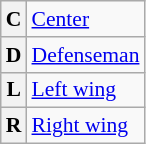<table class="wikitable" style="font-size:90%;">
<tr>
<th>C</th>
<td><a href='#'>Center</a></td>
</tr>
<tr>
<th>D</th>
<td><a href='#'>Defenseman</a></td>
</tr>
<tr>
<th>L</th>
<td><a href='#'>Left wing</a></td>
</tr>
<tr>
<th>R</th>
<td><a href='#'>Right wing</a></td>
</tr>
</table>
